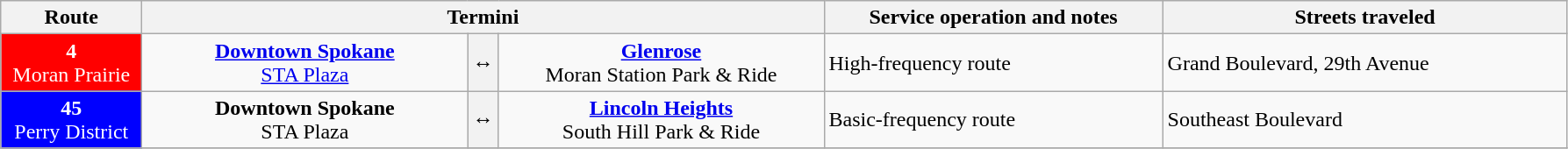<table class=wikitable style="font-size: 100%">
<tr>
<th width="100px">Route</th>
<th colspan=3>Termini</th>
<th width="250px">Service operation and notes</th>
<th width="300px">Streets traveled</th>
</tr>
<tr>
<td style="background:red; color:white" align="center" valign=center><div><strong>4</strong><br>Moran Prairie</div></td>
<td ! width="240px" align="center"><strong><a href='#'>Downtown Spokane</a></strong> <br><a href='#'>STA Plaza</a><br></td>
<th><span>↔</span></th>
<td ! width="240px" align="center"><strong><a href='#'>Glenrose</a></strong><br>Moran Station Park & Ride<br></td>
<td>High-frequency route</td>
<td>Grand Boulevard, 29th Avenue</td>
</tr>
<tr>
<td style="background:blue; color:white" align="center" valign=center><div><strong>45</strong><br>Perry District</div></td>
<td ! width="240px" align="center"><strong>Downtown Spokane</strong> <br>STA Plaza<br></td>
<th><span>↔</span></th>
<td ! width="240px" align="center"><strong><a href='#'>Lincoln Heights</a></strong><br>South Hill Park & Ride<br></td>
<td>Basic-frequency route</td>
<td>Southeast Boulevard</td>
</tr>
<tr>
</tr>
</table>
